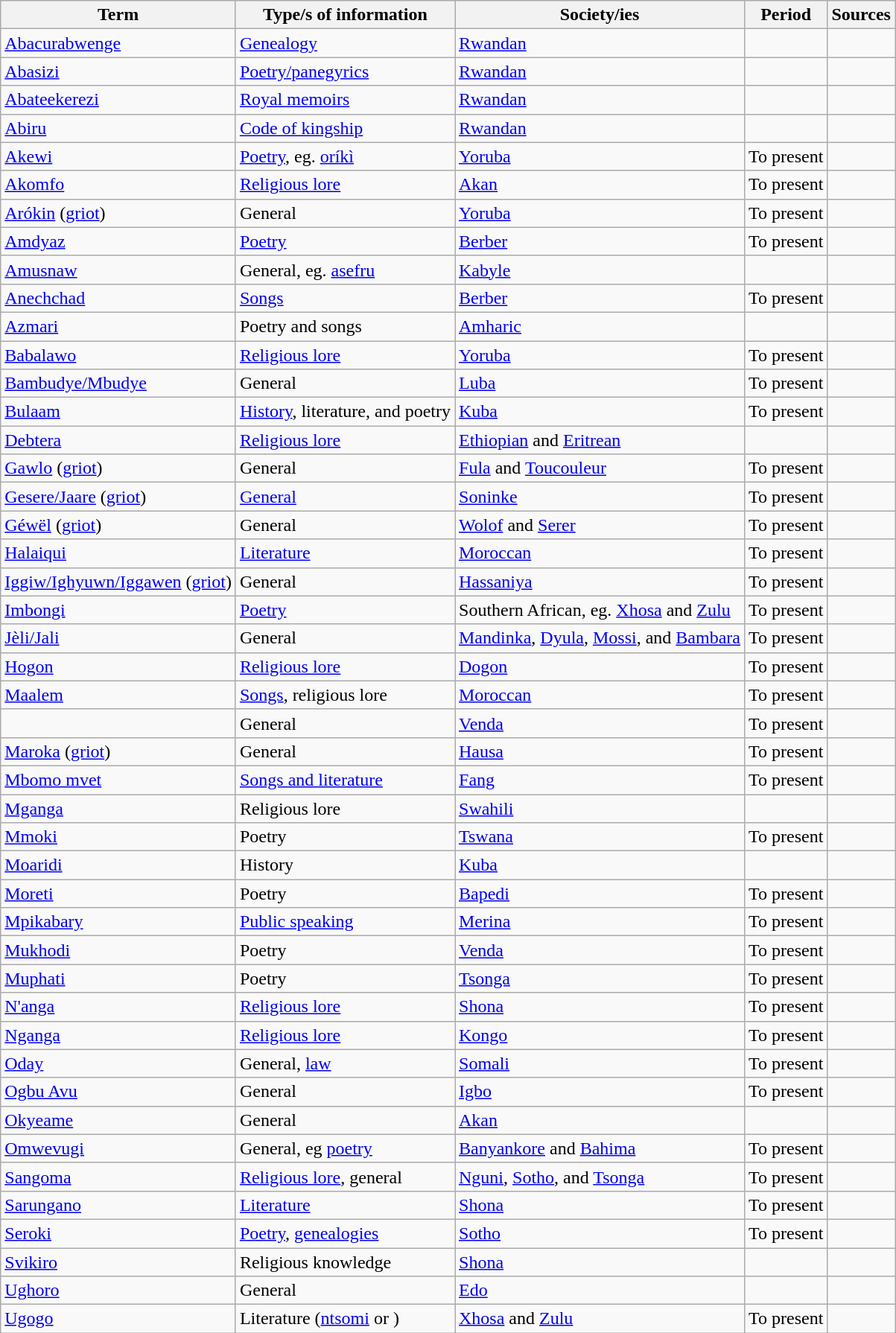<table class="wikitable">
<tr>
<th>Term</th>
<th>Type/s of information</th>
<th>Society/ies</th>
<th>Period</th>
<th>Sources</th>
</tr>
<tr>
<td><a href='#'>Abacurabwenge</a></td>
<td><a href='#'>Genealogy</a></td>
<td><a href='#'>Rwandan</a></td>
<td></td>
<td></td>
</tr>
<tr>
<td><a href='#'>Abasizi</a></td>
<td><a href='#'>Poetry/panegyrics</a></td>
<td><a href='#'>Rwandan</a></td>
<td></td>
<td></td>
</tr>
<tr>
<td><a href='#'>Abateekerezi</a></td>
<td><a href='#'>Royal memoirs</a></td>
<td><a href='#'>Rwandan</a></td>
<td></td>
<td></td>
</tr>
<tr>
<td><a href='#'>Abiru</a></td>
<td><a href='#'>Code of kingship</a></td>
<td><a href='#'>Rwandan</a></td>
<td></td>
<td></td>
</tr>
<tr>
<td><a href='#'>Akewi</a></td>
<td><a href='#'>Poetry</a>, eg. <a href='#'>oríkì</a></td>
<td><a href='#'>Yoruba</a></td>
<td>To present</td>
<td></td>
</tr>
<tr>
<td><a href='#'>Akomfo</a></td>
<td><a href='#'>Religious lore</a></td>
<td><a href='#'>Akan</a></td>
<td>To present</td>
<td></td>
</tr>
<tr>
<td><a href='#'>Arókin</a> (<a href='#'>griot</a>)</td>
<td>General</td>
<td><a href='#'>Yoruba</a></td>
<td>To present</td>
<td></td>
</tr>
<tr>
<td><a href='#'>Amdyaz</a></td>
<td><a href='#'>Poetry</a></td>
<td><a href='#'>Berber</a></td>
<td>To present</td>
<td></td>
</tr>
<tr>
<td><a href='#'>Amusnaw</a></td>
<td>General, eg. <a href='#'>asefru</a></td>
<td><a href='#'>Kabyle</a></td>
<td></td>
<td></td>
</tr>
<tr>
<td><a href='#'>Anechchad</a></td>
<td><a href='#'>Songs</a></td>
<td><a href='#'>Berber</a></td>
<td>To present</td>
<td></td>
</tr>
<tr>
<td><a href='#'>Azmari</a></td>
<td>Poetry and songs</td>
<td><a href='#'>Amharic</a></td>
<td></td>
<td></td>
</tr>
<tr>
<td><a href='#'>Babalawo</a></td>
<td><a href='#'>Religious lore</a></td>
<td><a href='#'>Yoruba</a></td>
<td>To present</td>
<td></td>
</tr>
<tr>
<td><a href='#'>Bambudye/Mbudye</a></td>
<td>General</td>
<td><a href='#'>Luba</a></td>
<td>To present</td>
<td></td>
</tr>
<tr>
<td><a href='#'>Bulaam</a></td>
<td><a href='#'>History</a>, literature, and poetry</td>
<td><a href='#'>Kuba</a></td>
<td>To present</td>
<td></td>
</tr>
<tr>
<td><a href='#'>Debtera</a></td>
<td><a href='#'>Religious lore</a></td>
<td><a href='#'>Ethiopian</a> and <a href='#'>Eritrean</a></td>
<td></td>
<td></td>
</tr>
<tr>
<td><a href='#'>Gawlo</a> (<a href='#'>griot</a>)</td>
<td>General</td>
<td><a href='#'>Fula</a> and <a href='#'>Toucouleur</a></td>
<td>To present</td>
<td></td>
</tr>
<tr>
<td><a href='#'>Gesere/Jaare</a> (<a href='#'>griot</a>)</td>
<td><a href='#'>General</a></td>
<td><a href='#'>Soninke</a></td>
<td>To present</td>
<td></td>
</tr>
<tr>
<td><a href='#'>Géwël</a> (<a href='#'>griot</a>)</td>
<td>General</td>
<td><a href='#'>Wolof</a> and <a href='#'>Serer</a></td>
<td>To present</td>
<td></td>
</tr>
<tr>
<td><a href='#'>Halaiqui</a></td>
<td><a href='#'>Literature</a></td>
<td><a href='#'>Moroccan</a></td>
<td>To present</td>
<td></td>
</tr>
<tr>
<td><a href='#'>Iggiw/Ighyuwn/Iggawen</a>  (<a href='#'>griot</a>)</td>
<td>General</td>
<td><a href='#'>Hassaniya</a></td>
<td>To present</td>
<td></td>
</tr>
<tr>
<td><a href='#'>Imbongi</a></td>
<td><a href='#'>Poetry</a></td>
<td>Southern African, eg. <a href='#'>Xhosa</a> and <a href='#'>Zulu</a></td>
<td>To present</td>
<td></td>
</tr>
<tr>
<td><a href='#'>Jèli/Jali</a></td>
<td>General</td>
<td><a href='#'>Mandinka</a>, <a href='#'>Dyula</a>, <a href='#'>Mossi</a>, and <a href='#'>Bambara</a></td>
<td>To present</td>
<td></td>
</tr>
<tr>
<td><a href='#'>Hogon</a></td>
<td><a href='#'>Religious lore</a></td>
<td><a href='#'>Dogon</a></td>
<td>To present</td>
<td></td>
</tr>
<tr>
<td><a href='#'>Maalem</a></td>
<td><a href='#'>Songs</a>, religious lore</td>
<td><a href='#'>Moroccan</a></td>
<td>To present</td>
<td></td>
</tr>
<tr>
<td></td>
<td>General</td>
<td><a href='#'>Venda</a></td>
<td>To present</td>
<td></td>
</tr>
<tr>
<td><a href='#'>Maroka</a> (<a href='#'>griot</a>)</td>
<td>General</td>
<td><a href='#'>Hausa</a></td>
<td>To present</td>
<td></td>
</tr>
<tr>
<td><a href='#'>Mbomo mvet</a></td>
<td><a href='#'>Songs and literature</a></td>
<td><a href='#'>Fang</a></td>
<td>To present</td>
<td></td>
</tr>
<tr>
<td><a href='#'>Mganga</a></td>
<td>Religious lore</td>
<td><a href='#'>Swahili</a></td>
<td></td>
<td></td>
</tr>
<tr>
<td><a href='#'>Mmoki</a></td>
<td>Poetry</td>
<td><a href='#'>Tswana</a></td>
<td>To present</td>
<td></td>
</tr>
<tr>
<td><a href='#'>Moaridi</a></td>
<td>History</td>
<td><a href='#'>Kuba</a></td>
<td></td>
<td></td>
</tr>
<tr>
<td><a href='#'>Moreti</a></td>
<td>Poetry</td>
<td><a href='#'>Bapedi</a></td>
<td>To present</td>
<td></td>
</tr>
<tr>
<td><a href='#'>Mpikabary</a></td>
<td><a href='#'>Public speaking</a></td>
<td><a href='#'>Merina</a></td>
<td>To present</td>
<td></td>
</tr>
<tr>
<td><a href='#'>Mukhodi</a></td>
<td>Poetry</td>
<td><a href='#'>Venda</a></td>
<td>To present</td>
<td></td>
</tr>
<tr>
<td><a href='#'>Muphati</a></td>
<td>Poetry</td>
<td><a href='#'>Tsonga</a></td>
<td>To present</td>
<td></td>
</tr>
<tr>
<td><a href='#'>N'anga</a></td>
<td><a href='#'>Religious lore</a></td>
<td><a href='#'>Shona</a></td>
<td>To present</td>
<td></td>
</tr>
<tr>
<td><a href='#'>Nganga</a></td>
<td><a href='#'>Religious lore</a></td>
<td><a href='#'>Kongo</a></td>
<td>To present</td>
<td></td>
</tr>
<tr>
<td><a href='#'>Oday</a></td>
<td>General, <a href='#'>law</a></td>
<td><a href='#'>Somali</a></td>
<td>To present</td>
<td></td>
</tr>
<tr>
<td><a href='#'>Ogbu Avu</a></td>
<td>General</td>
<td><a href='#'>Igbo</a></td>
<td>To present</td>
<td></td>
</tr>
<tr>
<td><a href='#'>Okyeame</a></td>
<td>General</td>
<td><a href='#'>Akan</a></td>
<td></td>
<td></td>
</tr>
<tr>
<td><a href='#'>Omwevugi</a></td>
<td>General, eg <a href='#'>poetry</a></td>
<td><a href='#'>Banyankore</a> and <a href='#'>Bahima</a></td>
<td>To present</td>
<td></td>
</tr>
<tr>
<td><a href='#'>Sangoma</a></td>
<td><a href='#'>Religious lore</a>, general</td>
<td><a href='#'>Nguni</a>, <a href='#'>Sotho</a>, and <a href='#'>Tsonga</a></td>
<td>To present</td>
<td></td>
</tr>
<tr>
<td><a href='#'>Sarungano</a></td>
<td><a href='#'>Literature</a></td>
<td><a href='#'>Shona</a></td>
<td>To present</td>
<td></td>
</tr>
<tr>
<td><a href='#'>Seroki</a></td>
<td><a href='#'>Poetry</a>, <a href='#'>genealogies</a></td>
<td><a href='#'>Sotho</a></td>
<td>To present</td>
<td></td>
</tr>
<tr>
<td><a href='#'>Svikiro</a></td>
<td>Religious knowledge</td>
<td><a href='#'>Shona</a></td>
<td></td>
<td></td>
</tr>
<tr>
<td><a href='#'>Ughoro</a></td>
<td>General</td>
<td><a href='#'>Edo</a></td>
<td></td>
<td></td>
</tr>
<tr>
<td><a href='#'>Ugogo</a></td>
<td>Literature (<a href='#'>ntsomi</a> or )</td>
<td><a href='#'>Xhosa</a> and <a href='#'>Zulu</a></td>
<td>To present</td>
<td></td>
</tr>
</table>
